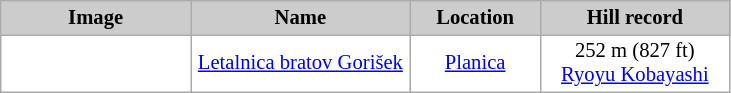<table class="wikitable plainrowheaders" style="background:#fff; font-size:86%; line-height:16px; border:gray solid 1px; border-collapse:collapse;">
<tr style="background:#ccc; text-align:center;">
<th scope="col" style="background:#ccc;" width=120px;">Image</th>
<th scope="col" style="background:#ccc;" width=140px;">Name</th>
<th scope="col" style="background:#ccc;" width=80px;">Location</th>
<th scope="col" style="background:#ccc;" width=120px;">Hill record</th>
</tr>
<tr>
<td></td>
<td align=center><a href='#'>Letalnica bratov Gorišek</a></td>
<td align=center><a href='#'>Planica</a></td>
<td align=center>252 m (827 ft)<br> <a href='#'>Ryoyu Kobayashi</a></td>
</tr>
</table>
